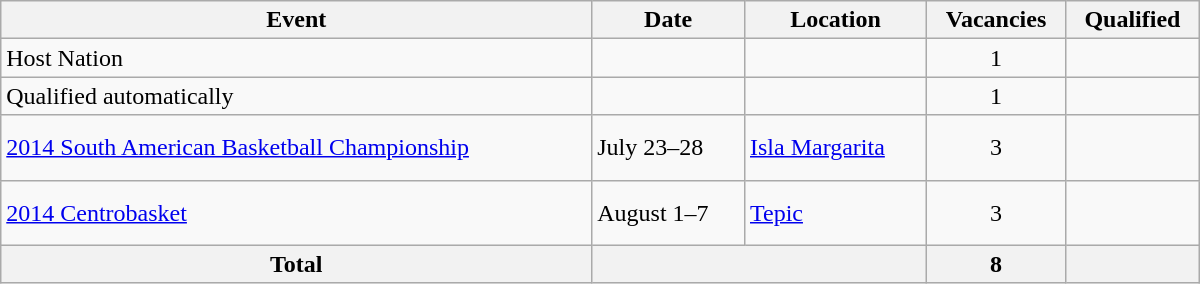<table class="wikitable" width=800>
<tr>
<th>Event</th>
<th>Date</th>
<th>Location</th>
<th>Vacancies</th>
<th>Qualified</th>
</tr>
<tr>
<td>Host Nation</td>
<td></td>
<td></td>
<td align=center>1</td>
<td></td>
</tr>
<tr>
<td>Qualified automatically</td>
<td></td>
<td></td>
<td align=center>1</td>
<td></td>
</tr>
<tr>
<td><a href='#'>2014 South American Basketball Championship</a></td>
<td>July 23–28</td>
<td> <a href='#'>Isla Margarita</a></td>
<td align=center>3</td>
<td><br><br></td>
</tr>
<tr>
<td><a href='#'>2014 Centrobasket</a></td>
<td>August 1–7</td>
<td> <a href='#'>Tepic</a></td>
<td align=center>3</td>
<td><br><br></td>
</tr>
<tr>
<th>Total</th>
<th colspan="2"></th>
<th>8</th>
<th></th>
</tr>
</table>
